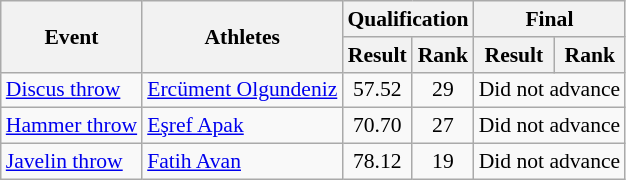<table class="wikitable" border="1" style="font-size:90%">
<tr>
<th rowspan="2">Event</th>
<th rowspan="2">Athletes</th>
<th colspan="2">Qualification</th>
<th colspan="2">Final</th>
</tr>
<tr>
<th>Result</th>
<th>Rank</th>
<th>Result</th>
<th>Rank</th>
</tr>
<tr>
<td rowspan="1"><a href='#'>Discus throw</a></td>
<td><a href='#'>Ercüment Olgundeniz</a></td>
<td align=center>57.52</td>
<td align=center>29</td>
<td align=center colspan="2">Did not advance</td>
</tr>
<tr>
<td rowspan="1"><a href='#'>Hammer throw</a></td>
<td><a href='#'>Eşref Apak</a></td>
<td align=center>70.70</td>
<td align=center>27</td>
<td align=center colspan="2">Did not advance</td>
</tr>
<tr>
<td rowspan="1"><a href='#'>Javelin throw</a></td>
<td><a href='#'>Fatih Avan</a></td>
<td align=center>78.12</td>
<td align=center>19</td>
<td align=center colspan="2">Did not advance</td>
</tr>
</table>
